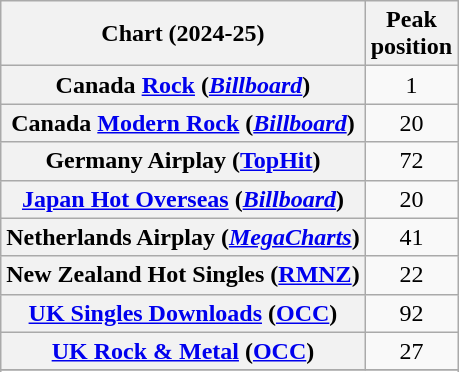<table class="wikitable sortable plainrowheaders" style="text-align:center">
<tr>
<th scope="col">Chart (2024-25)</th>
<th scope="col">Peak<br>position</th>
</tr>
<tr>
<th scope="row">Canada <a href='#'>Rock</a> (<em><a href='#'>Billboard</a></em>)</th>
<td>1</td>
</tr>
<tr>
<th scope="row">Canada <a href='#'>Modern Rock</a> (<em><a href='#'>Billboard</a></em>)</th>
<td>20</td>
</tr>
<tr>
<th scope="row">Germany Airplay (<a href='#'>TopHit</a>)</th>
<td>72</td>
</tr>
<tr>
<th scope="row"><a href='#'>Japan Hot Overseas</a> (<em><a href='#'>Billboard</a></em>)</th>
<td>20</td>
</tr>
<tr>
<th scope="row">Netherlands Airplay (<em><a href='#'>MegaCharts</a></em>)</th>
<td>41</td>
</tr>
<tr>
<th scope="row">New Zealand Hot Singles (<a href='#'>RMNZ</a>)</th>
<td>22</td>
</tr>
<tr>
<th scope="row"><a href='#'>UK Singles Downloads</a> (<a href='#'>OCC</a>)</th>
<td>92</td>
</tr>
<tr>
<th scope="row"><a href='#'>UK Rock & Metal</a> (<a href='#'>OCC</a>)</th>
<td>27</td>
</tr>
<tr>
</tr>
<tr>
</tr>
</table>
